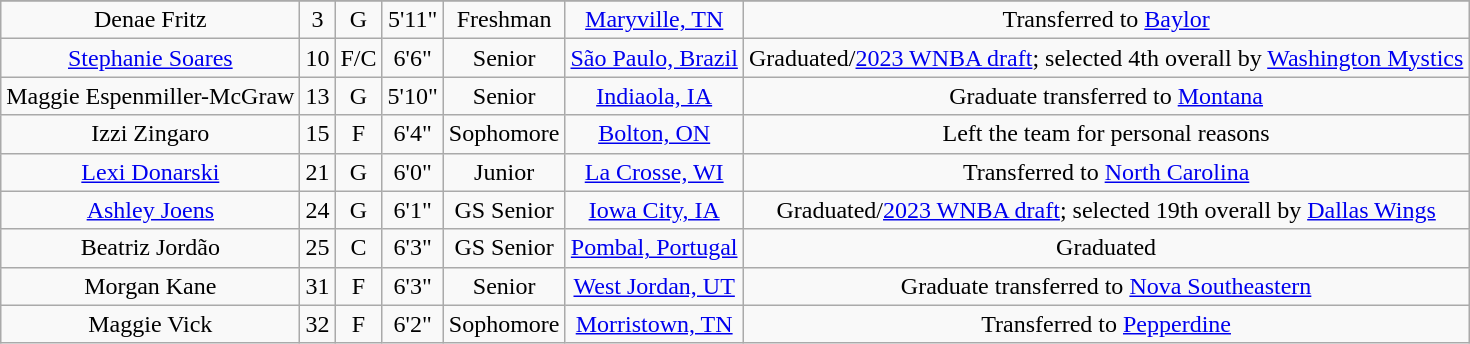<table class="wikitable sortable" style="text-align: center">
<tr align=center>
</tr>
<tr>
<td>Denae Fritz</td>
<td>3</td>
<td>G</td>
<td>5'11"</td>
<td> Freshman</td>
<td><a href='#'>Maryville, TN</a></td>
<td>Transferred to <a href='#'>Baylor</a></td>
</tr>
<tr>
<td><a href='#'>Stephanie Soares</a></td>
<td>10</td>
<td>F/C</td>
<td>6'6"</td>
<td> Senior</td>
<td><a href='#'>São Paulo, Brazil</a></td>
<td>Graduated/<a href='#'>2023 WNBA draft</a>; selected 4th overall by <a href='#'>Washington Mystics</a></td>
</tr>
<tr>
<td>Maggie Espenmiller-McGraw</td>
<td>13</td>
<td>G</td>
<td>5'10"</td>
<td>Senior</td>
<td><a href='#'>Indiaola, IA</a></td>
<td>Graduate transferred to <a href='#'>Montana</a></td>
</tr>
<tr>
<td>Izzi Zingaro</td>
<td>15</td>
<td>F</td>
<td>6'4"</td>
<td> Sophomore</td>
<td><a href='#'>Bolton, ON</a></td>
<td>Left the team for personal reasons</td>
</tr>
<tr>
<td><a href='#'>Lexi Donarski</a></td>
<td>21</td>
<td>G</td>
<td>6'0"</td>
<td>Junior</td>
<td><a href='#'>La Crosse, WI</a></td>
<td>Transferred to <a href='#'>North Carolina</a></td>
</tr>
<tr>
<td><a href='#'>Ashley Joens</a></td>
<td>24</td>
<td>G</td>
<td>6'1"</td>
<td>GS Senior</td>
<td><a href='#'>Iowa City, IA</a></td>
<td>Graduated/<a href='#'>2023 WNBA draft</a>; selected 19th overall by <a href='#'>Dallas Wings</a></td>
</tr>
<tr>
<td>Beatriz Jordão</td>
<td>25</td>
<td>C</td>
<td>6'3"</td>
<td>GS Senior</td>
<td><a href='#'>Pombal, Portugal</a></td>
<td>Graduated</td>
</tr>
<tr>
<td>Morgan Kane</td>
<td>31</td>
<td>F</td>
<td>6'3"</td>
<td> Senior</td>
<td><a href='#'>West Jordan, UT</a></td>
<td>Graduate transferred to <a href='#'>Nova Southeastern</a></td>
</tr>
<tr>
<td>Maggie Vick</td>
<td>32</td>
<td>F</td>
<td>6'2"</td>
<td>Sophomore</td>
<td><a href='#'>Morristown, TN</a></td>
<td>Transferred to <a href='#'>Pepperdine</a></td>
</tr>
</table>
